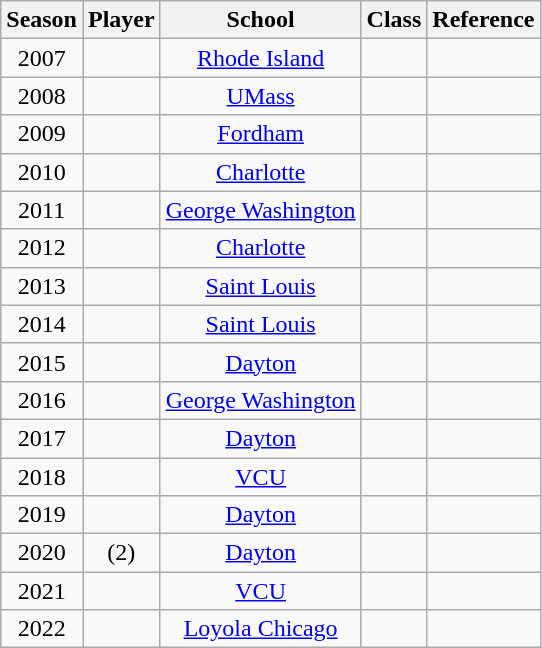<table class="wikitable sortable">
<tr>
<th>Season</th>
<th>Player</th>
<th>School</th>
<th>Class</th>
<th class="unsortable">Reference</th>
</tr>
<tr>
<td align="center">2007</td>
<td align="center"></td>
<td align="center"><a href='#'>Rhode Island</a></td>
<td align="center"></td>
<td align="center"></td>
</tr>
<tr>
<td align="center">2008</td>
<td align="center"></td>
<td align="center"><a href='#'>UMass</a></td>
<td align="center"></td>
<td align="center"></td>
</tr>
<tr>
<td align="center">2009</td>
<td align="center"></td>
<td align="center"><a href='#'>Fordham</a></td>
<td align="center"></td>
<td align="center"></td>
</tr>
<tr>
<td align="center">2010</td>
<td align="center"></td>
<td align="center"><a href='#'>Charlotte</a></td>
<td align="center"></td>
<td align="center"></td>
</tr>
<tr>
<td align="center">2011</td>
<td align="center"></td>
<td align="center"><a href='#'>George Washington</a></td>
<td align="center"></td>
<td align="center"></td>
</tr>
<tr>
<td align="center">2012</td>
<td align="center"></td>
<td align="center"><a href='#'>Charlotte</a></td>
<td align="center"></td>
<td align="center"></td>
</tr>
<tr>
<td align="center">2013</td>
<td align="center"></td>
<td align="center"><a href='#'>Saint Louis</a></td>
<td align="center"></td>
<td align="center"></td>
</tr>
<tr>
<td align="center">2014</td>
<td align="center"></td>
<td align="center"><a href='#'>Saint Louis</a></td>
<td align="center"></td>
<td align="center"></td>
</tr>
<tr>
<td align="center">2015</td>
<td align="center"></td>
<td align="center"><a href='#'>Dayton</a></td>
<td align="center"></td>
<td align="center"></td>
</tr>
<tr>
<td align="center">2016</td>
<td align="center"></td>
<td align="center"><a href='#'>George Washington</a></td>
<td align="center"></td>
<td align="center"></td>
</tr>
<tr>
<td align="center">2017</td>
<td align="center"></td>
<td align="center"><a href='#'>Dayton</a></td>
<td align="center"></td>
<td align="center"></td>
</tr>
<tr>
<td align="center">2018</td>
<td align="center"></td>
<td align="center"><a href='#'>VCU</a></td>
<td align="center"></td>
<td align="center"></td>
</tr>
<tr>
<td align="center">2019</td>
<td align="center"></td>
<td align="center"><a href='#'>Dayton</a></td>
<td align="center"></td>
<td align="center"></td>
</tr>
<tr>
<td align="center">2020</td>
<td align="center"> (2)</td>
<td align="center"><a href='#'>Dayton</a></td>
<td align="center"></td>
<td align="center"></td>
</tr>
<tr>
<td align="center">2021</td>
<td align="center"></td>
<td align="center"><a href='#'>VCU</a></td>
<td align="center"></td>
<td align="center"></td>
</tr>
<tr>
<td align="center">2022</td>
<td align="center"></td>
<td align="center"><a href='#'>Loyola Chicago</a></td>
<td align="center"></td>
<td align="center"></td>
</tr>
</table>
